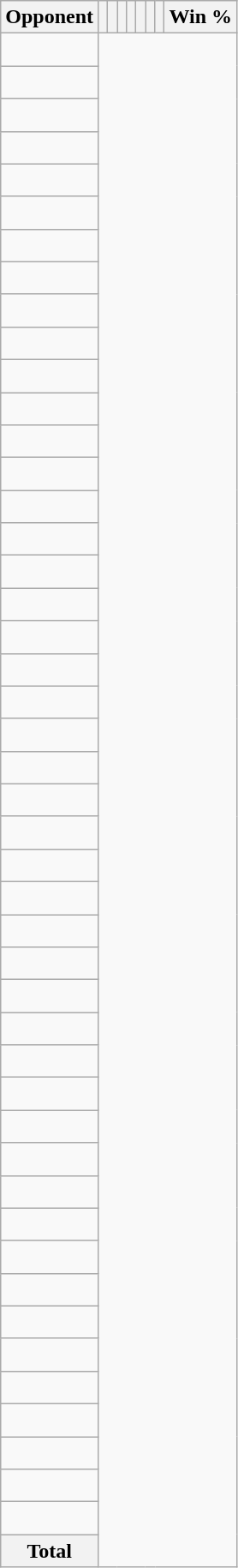<table class="wikitable sortable collapsible collapsed" style="text-align: center;">
<tr>
<th>Opponent</th>
<th></th>
<th></th>
<th></th>
<th></th>
<th></th>
<th></th>
<th></th>
<th>Win %</th>
</tr>
<tr>
<td align="left"><br></td>
</tr>
<tr>
<td align="left"><br></td>
</tr>
<tr>
<td align="left"><br></td>
</tr>
<tr>
<td align="left"><br></td>
</tr>
<tr>
<td align="left"><br></td>
</tr>
<tr>
<td align="left"><br></td>
</tr>
<tr>
<td align="left"><br></td>
</tr>
<tr>
<td align="left"><br></td>
</tr>
<tr>
<td align="left"><br></td>
</tr>
<tr>
<td align="left"><br></td>
</tr>
<tr>
<td align="left"><br></td>
</tr>
<tr>
<td align="left"><br></td>
</tr>
<tr>
<td align="left"><br></td>
</tr>
<tr>
<td align="left"><br></td>
</tr>
<tr>
<td align="left"><br></td>
</tr>
<tr>
<td align="left"><br></td>
</tr>
<tr>
<td align="left"><br></td>
</tr>
<tr>
<td align="left"><br></td>
</tr>
<tr>
<td align="left"><br></td>
</tr>
<tr>
<td align="left"><br></td>
</tr>
<tr>
<td align="left"><br></td>
</tr>
<tr>
<td align="left"><br></td>
</tr>
<tr>
<td align="left"><br></td>
</tr>
<tr>
<td align="left"><br></td>
</tr>
<tr>
<td align="left"><br></td>
</tr>
<tr>
<td align="left"><br></td>
</tr>
<tr>
<td align="left"><br></td>
</tr>
<tr>
<td align="left"><br></td>
</tr>
<tr>
<td align="left"><br></td>
</tr>
<tr>
<td align="left"><br></td>
</tr>
<tr>
<td align="left"><br></td>
</tr>
<tr>
<td align="left"><br></td>
</tr>
<tr>
<td align="left"><br></td>
</tr>
<tr>
<td align="left"><br></td>
</tr>
<tr>
<td align="left"><br></td>
</tr>
<tr>
<td align="left"><br></td>
</tr>
<tr>
<td align="left"><br></td>
</tr>
<tr>
<td align="left"><br></td>
</tr>
<tr>
<td align="left"><br></td>
</tr>
<tr>
<td align="left"><br></td>
</tr>
<tr>
<td align="left"><br></td>
</tr>
<tr>
<td align="left"><br></td>
</tr>
<tr>
<td align="left"><br></td>
</tr>
<tr>
<td align="left"><br></td>
</tr>
<tr>
<td align="left"><br></td>
</tr>
<tr>
<td align="left"><br></td>
</tr>
<tr class="sortbottom">
<th>Total<br></th>
</tr>
</table>
